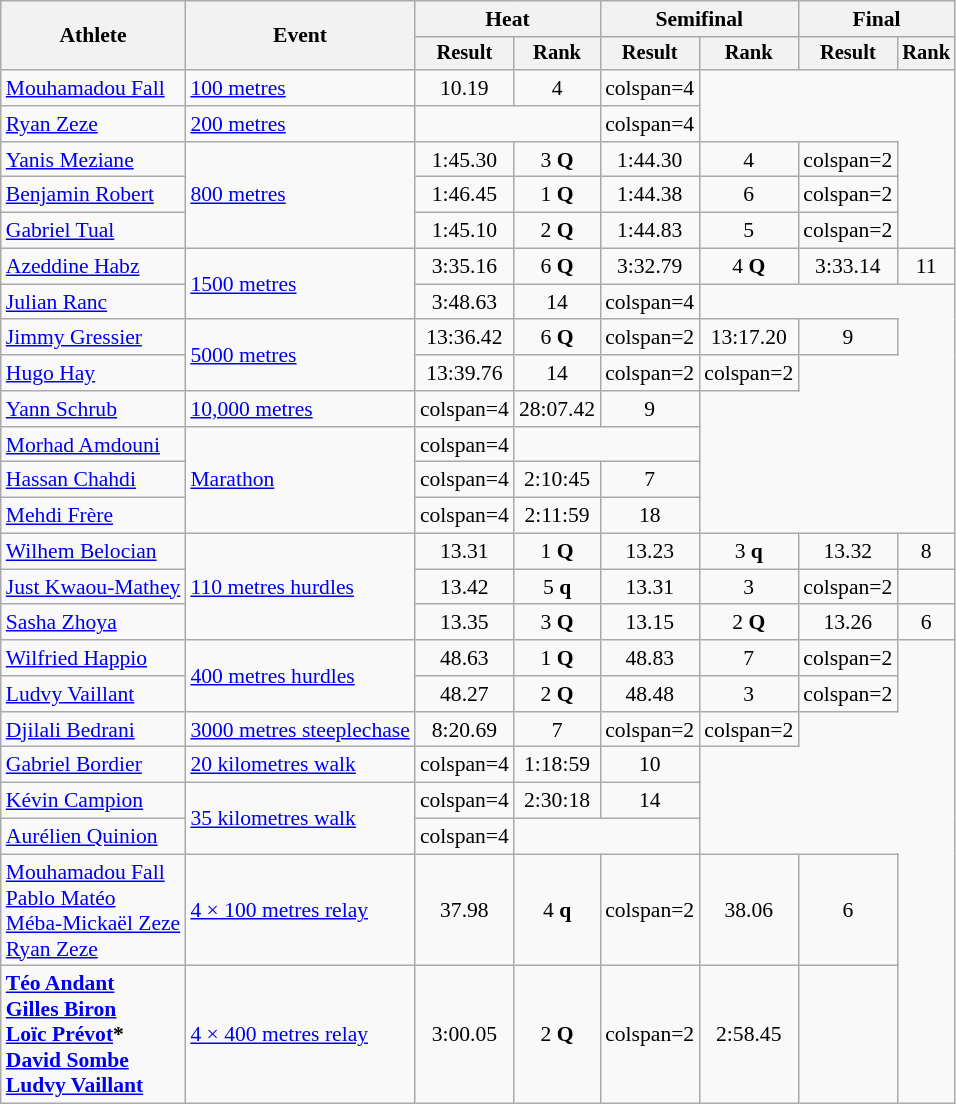<table class="wikitable" style="font-size:90%">
<tr>
<th rowspan="2">Athlete</th>
<th rowspan="2">Event</th>
<th colspan="2">Heat</th>
<th colspan="2">Semifinal</th>
<th colspan="2">Final</th>
</tr>
<tr style="font-size:95%">
<th>Result</th>
<th>Rank</th>
<th>Result</th>
<th>Rank</th>
<th>Result</th>
<th>Rank</th>
</tr>
<tr align=center>
<td align=left><a href='#'>Mouhamadou Fall</a></td>
<td align=left><a href='#'>100 metres</a></td>
<td>10.19</td>
<td>4</td>
<td>colspan=4 </td>
</tr>
<tr align=center>
<td align=left><a href='#'>Ryan Zeze</a></td>
<td align=left><a href='#'>200 metres</a></td>
<td colspan=2></td>
<td>colspan=4 </td>
</tr>
<tr align=center>
<td align=left><a href='#'>Yanis Meziane</a></td>
<td align=left rowspan=3><a href='#'>800 metres</a></td>
<td>1:45.30</td>
<td>3 <strong>Q</strong></td>
<td>1:44.30 </td>
<td>4</td>
<td>colspan=2 </td>
</tr>
<tr align=center>
<td align=left><a href='#'>Benjamin Robert</a></td>
<td>1:46.45</td>
<td>1 <strong>Q</strong></td>
<td>1:44.38</td>
<td>6</td>
<td>colspan=2 </td>
</tr>
<tr align=center>
<td align=left><a href='#'>Gabriel Tual</a></td>
<td>1:45.10</td>
<td>2 <strong>Q</strong></td>
<td>1:44.83</td>
<td>5</td>
<td>colspan=2 </td>
</tr>
<tr align=center>
<td align=left><a href='#'>Azeddine Habz</a></td>
<td align=left rowspan=2><a href='#'>1500 metres</a></td>
<td>3:35.16</td>
<td>6 <strong>Q</strong></td>
<td>3:32.79</td>
<td>4 <strong>Q</strong></td>
<td>3:33.14</td>
<td>11</td>
</tr>
<tr align=center>
<td align=left><a href='#'>Julian Ranc</a></td>
<td>3:48.63</td>
<td>14</td>
<td>colspan=4 </td>
</tr>
<tr align=center>
<td align=left><a href='#'>Jimmy Gressier</a></td>
<td align=left rowspan=2><a href='#'>5000 metres</a></td>
<td>13:36.42</td>
<td>6 <strong>Q</strong></td>
<td>colspan=2</td>
<td>13:17.20</td>
<td>9</td>
</tr>
<tr align=center>
<td align=left><a href='#'>Hugo Hay</a></td>
<td>13:39.76</td>
<td>14</td>
<td>colspan=2</td>
<td>colspan=2</td>
</tr>
<tr align=center>
<td align=left><a href='#'>Yann Schrub</a></td>
<td align=left><a href='#'>10,000 metres</a></td>
<td>colspan=4</td>
<td>28:07.42 </td>
<td>9</td>
</tr>
<tr align=center>
<td align=left><a href='#'>Morhad Amdouni</a></td>
<td align=left rowspan=3><a href='#'>Marathon</a></td>
<td>colspan=4</td>
<td colspan=2></td>
</tr>
<tr align=center>
<td align=left><a href='#'>Hassan Chahdi</a></td>
<td>colspan=4</td>
<td>2:10:45 </td>
<td>7</td>
</tr>
<tr align=center>
<td align=left><a href='#'>Mehdi Frère</a></td>
<td>colspan=4</td>
<td>2:11:59</td>
<td>18</td>
</tr>
<tr align=center>
<td align=left><a href='#'>Wilhem Belocian</a></td>
<td align=left rowspan=3><a href='#'>110 metres hurdles</a></td>
<td>13.31</td>
<td>1 <strong>Q</strong></td>
<td>13.23</td>
<td>3 <strong>q</strong></td>
<td>13.32</td>
<td>8</td>
</tr>
<tr align=center>
<td align=left><a href='#'>Just Kwaou-Mathey</a></td>
<td>13.42</td>
<td>5 <strong>q</strong></td>
<td>13.31</td>
<td>3</td>
<td>colspan=2 </td>
</tr>
<tr align=center>
<td align=left><a href='#'>Sasha Zhoya</a></td>
<td>13.35</td>
<td>3 <strong>Q</strong></td>
<td>13.15 </td>
<td>2 <strong>Q</strong></td>
<td>13.26</td>
<td>6</td>
</tr>
<tr align=center>
<td align=left><a href='#'>Wilfried Happio</a></td>
<td align=left rowspan=2><a href='#'>400 metres hurdles</a></td>
<td>48.63</td>
<td>1 <strong>Q</strong></td>
<td>48.83</td>
<td>7</td>
<td>colspan=2 </td>
</tr>
<tr align=center>
<td align=left><a href='#'>Ludvy Vaillant</a></td>
<td>48.27</td>
<td>2 <strong>Q</strong></td>
<td>48.48</td>
<td>3</td>
<td>colspan=2 </td>
</tr>
<tr align=center>
<td align=left><a href='#'>Djilali Bedrani</a></td>
<td align=left><a href='#'>3000 metres steeplechase</a></td>
<td>8:20.69</td>
<td>7</td>
<td>colspan=2</td>
<td>colspan=2 </td>
</tr>
<tr align=center>
<td align=left><a href='#'>Gabriel Bordier</a></td>
<td align=left><a href='#'>20 kilometres walk</a></td>
<td>colspan=4</td>
<td>1:18:59 </td>
<td>10</td>
</tr>
<tr align=center>
<td align=left><a href='#'>Kévin Campion</a></td>
<td align=left rowspan=2><a href='#'>35 kilometres walk</a></td>
<td>colspan=4</td>
<td>2:30:18 </td>
<td>14</td>
</tr>
<tr align=center>
<td align=left><a href='#'>Aurélien Quinion</a></td>
<td>colspan=4</td>
<td colspan=2></td>
</tr>
<tr align=center>
<td align=left><a href='#'>Mouhamadou Fall</a><br><a href='#'>Pablo Matéo</a><br><a href='#'>Méba-Mickaël Zeze</a><br><a href='#'>Ryan Zeze</a></td>
<td align=left><a href='#'>4 × 100 metres relay</a></td>
<td>37.98 </td>
<td>4 <strong>q</strong></td>
<td>colspan=2</td>
<td>38.06</td>
<td>6</td>
</tr>
<tr align=center>
<td align=left><strong><a href='#'>Téo Andant</a><br><a href='#'>Gilles Biron</a><br><a href='#'>Loïc Prévot</a>*<br><a href='#'>David Sombe</a><br><a href='#'>Ludvy Vaillant</a></strong></td>
<td align=left><a href='#'>4 × 400 metres relay</a></td>
<td>3:00.05 </td>
<td>2 <strong>Q</strong></td>
<td>colspan=2</td>
<td>2:58.45 </td>
<td></td>
</tr>
</table>
